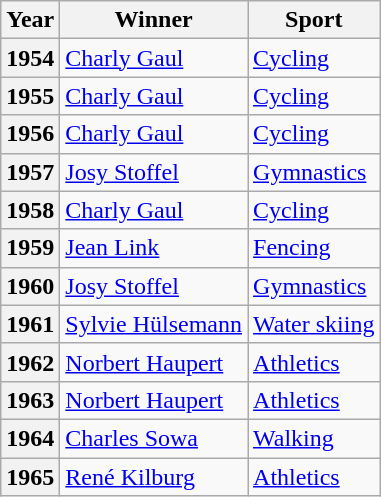<table class="wikitable">
<tr>
<th>Year</th>
<th>Winner</th>
<th>Sport</th>
</tr>
<tr>
<th>1954</th>
<td><a href='#'>Charly Gaul</a></td>
<td><a href='#'>Cycling</a></td>
</tr>
<tr>
<th>1955</th>
<td><a href='#'>Charly Gaul</a></td>
<td><a href='#'>Cycling</a></td>
</tr>
<tr>
<th>1956</th>
<td><a href='#'>Charly Gaul</a></td>
<td><a href='#'>Cycling</a></td>
</tr>
<tr>
<th>1957</th>
<td><a href='#'>Josy Stoffel</a></td>
<td><a href='#'>Gymnastics</a></td>
</tr>
<tr>
<th>1958</th>
<td><a href='#'>Charly Gaul</a></td>
<td><a href='#'>Cycling</a></td>
</tr>
<tr>
<th>1959</th>
<td><a href='#'>Jean Link</a></td>
<td><a href='#'>Fencing</a></td>
</tr>
<tr>
<th>1960</th>
<td><a href='#'>Josy Stoffel</a></td>
<td><a href='#'>Gymnastics</a></td>
</tr>
<tr>
<th>1961</th>
<td><a href='#'>Sylvie Hülsemann</a></td>
<td><a href='#'>Water skiing</a></td>
</tr>
<tr>
<th>1962</th>
<td><a href='#'>Norbert Haupert</a></td>
<td><a href='#'>Athletics</a></td>
</tr>
<tr>
<th>1963</th>
<td><a href='#'>Norbert Haupert</a></td>
<td><a href='#'>Athletics</a></td>
</tr>
<tr>
<th>1964</th>
<td><a href='#'>Charles Sowa</a></td>
<td><a href='#'>Walking</a></td>
</tr>
<tr>
<th>1965</th>
<td><a href='#'>René Kilburg</a></td>
<td><a href='#'>Athletics</a></td>
</tr>
</table>
